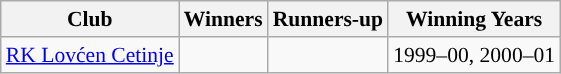<table class="wikitable" style="font-size:90%">
<tr>
<th>Club</th>
<th>Winners</th>
<th>Runners-up</th>
<th>Winning Years</th>
</tr>
<tr>
<td><a href='#'>RK Lovćen Cetinje</a></td>
<td></td>
<td></td>
<td>1999–00, 2000–01</td>
</tr>
</table>
